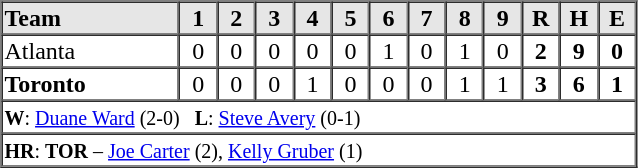<table border=1 cellspacing=0 width=425 style="margin-left:3em;">
<tr style="text-align:center; background-color:#e6e6e6;">
<th align=left width=28%>Team</th>
<th width=6%>1</th>
<th width=6%>2</th>
<th width=6%>3</th>
<th width=6%>4</th>
<th width=6%>5</th>
<th width=6%>6</th>
<th width=6%>7</th>
<th width=6%>8</th>
<th width=6%>9</th>
<th width=6%>R</th>
<th width=6%>H</th>
<th width=6%>E</th>
</tr>
<tr style="text-align:center;">
<td align=left>Atlanta</td>
<td>0</td>
<td>0</td>
<td>0</td>
<td>0</td>
<td>0</td>
<td>1</td>
<td>0</td>
<td>1</td>
<td>0</td>
<td><strong>2</strong></td>
<td><strong>9</strong></td>
<td><strong>0</strong></td>
</tr>
<tr style="text-align:center;">
<td align=left><strong>Toronto</strong></td>
<td>0</td>
<td>0</td>
<td>0</td>
<td>1</td>
<td>0</td>
<td>0</td>
<td>0</td>
<td>1</td>
<td>1</td>
<td><strong>3</strong></td>
<td><strong>6</strong></td>
<td><strong>1</strong></td>
</tr>
<tr style="text-align:left;">
<td colspan=13><small><strong>W</strong>: <a href='#'>Duane Ward</a> (2-0)   <strong>L</strong>: <a href='#'>Steve Avery</a> (0-1)  </small></td>
</tr>
<tr style="text-align:left;">
<td colspan=13><small><strong>HR</strong>: <strong>TOR</strong> – <a href='#'>Joe Carter</a> (2), <a href='#'>Kelly Gruber</a> (1)</small></td>
</tr>
</table>
